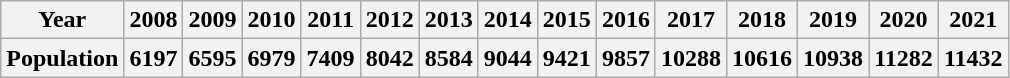<table class="wikitable">
<tr>
<th>Year</th>
<th>2008</th>
<th>2009</th>
<th>2010</th>
<th>2011</th>
<th>2012</th>
<th>2013</th>
<th>2014</th>
<th>2015</th>
<th>2016</th>
<th>2017</th>
<th>2018</th>
<th>2019</th>
<th>2020</th>
<th>2021</th>
</tr>
<tr>
<th>Population</th>
<th>6197</th>
<th>6595</th>
<th>6979</th>
<th>7409</th>
<th>8042</th>
<th>8584</th>
<th>9044</th>
<th>9421</th>
<th>9857</th>
<th>10288</th>
<th>10616</th>
<th>10938</th>
<th>11282</th>
<th>11432</th>
</tr>
</table>
